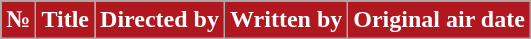<table class="wikitable plainrowheaders" style="background:#fff;">
<tr style="color:#FFFFFF">
<th style="background:#B0171F;" width:20px">№</th>
<th style="background:#B0171F;">Title</th>
<th style="background:#B0171F;" width:125px">Directed by</th>
<th style="background:#B0171F;" width:125px">Written by</th>
<th style="background:#B0171F;" width:130px">Original air date<br>











</th>
</tr>
</table>
